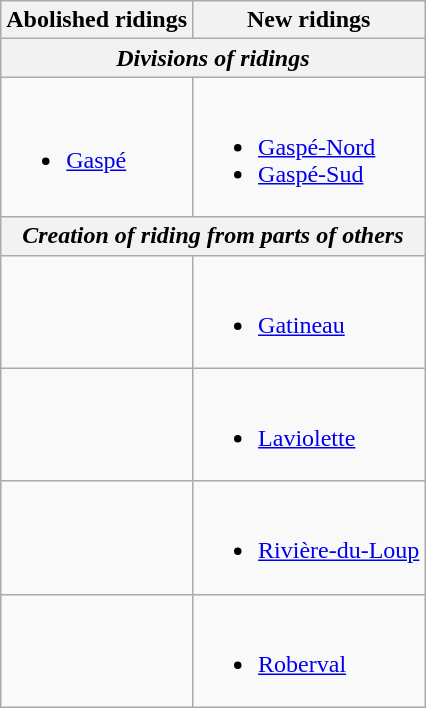<table class="wikitable">
<tr>
<th>Abolished ridings</th>
<th>New ridings</th>
</tr>
<tr>
<th colspan="2"><em>Divisions of ridings</em></th>
</tr>
<tr>
<td><br><ul><li><a href='#'>Gaspé</a></li></ul></td>
<td><br><ul><li><a href='#'>Gaspé-Nord</a></li><li><a href='#'>Gaspé-Sud</a></li></ul></td>
</tr>
<tr>
<th colspan="2"><em>Creation of riding from parts of others</em></th>
</tr>
<tr>
<td></td>
<td><br><ul><li><a href='#'>Gatineau</a></li></ul></td>
</tr>
<tr>
<td></td>
<td><br><ul><li><a href='#'>Laviolette</a></li></ul></td>
</tr>
<tr>
<td></td>
<td><br><ul><li><a href='#'>Rivière-du-Loup</a></li></ul></td>
</tr>
<tr>
<td></td>
<td><br><ul><li><a href='#'>Roberval</a></li></ul></td>
</tr>
</table>
